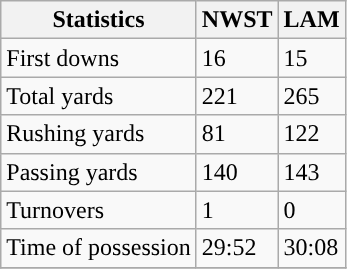<table class="wikitable" style="float: left;">
<tr>
<th>Statistics</th>
<th>NWST</th>
<th>LAM</th>
</tr>
<tr>
<td>First downs</td>
<td>16</td>
<td>15</td>
</tr>
<tr>
<td>Total yards</td>
<td>221</td>
<td>265</td>
</tr>
<tr>
<td>Rushing yards</td>
<td>81</td>
<td>122</td>
</tr>
<tr>
<td>Passing yards</td>
<td>140</td>
<td>143</td>
</tr>
<tr>
<td>Turnovers</td>
<td>1</td>
<td>0</td>
</tr>
<tr>
<td>Time of possession</td>
<td>29:52</td>
<td>30:08</td>
</tr>
<tr>
</tr>
</table>
